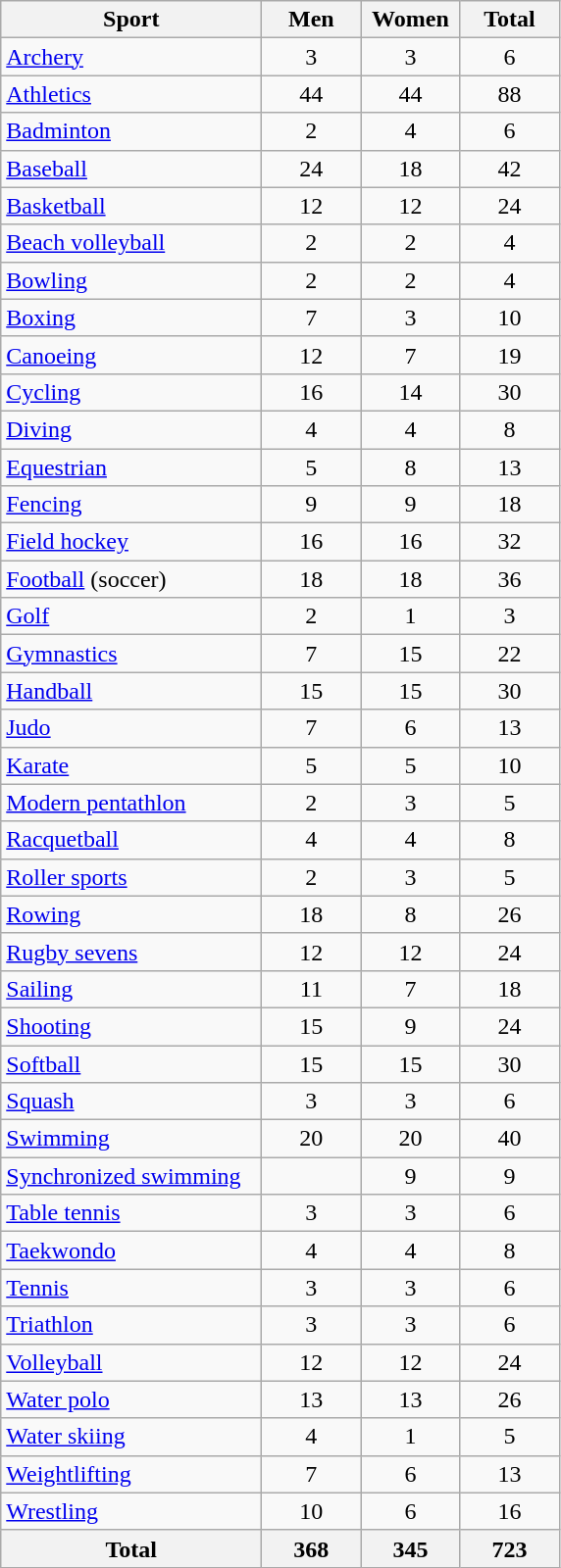<table class="wikitable sortable" style="text-align:center; font-size: 100%">
<tr>
<th width=170>Sport</th>
<th width=60>Men</th>
<th width=60>Women</th>
<th width=60>Total</th>
</tr>
<tr>
<td align=left><a href='#'>Archery</a></td>
<td>3</td>
<td>3</td>
<td>6</td>
</tr>
<tr>
<td align=left><a href='#'>Athletics</a></td>
<td>44</td>
<td>44</td>
<td>88</td>
</tr>
<tr>
<td align=left><a href='#'>Badminton</a></td>
<td>2</td>
<td>4</td>
<td>6</td>
</tr>
<tr>
<td align=left><a href='#'>Baseball</a></td>
<td>24</td>
<td>18</td>
<td>42</td>
</tr>
<tr>
<td align=left><a href='#'>Basketball</a></td>
<td>12</td>
<td>12</td>
<td>24</td>
</tr>
<tr>
<td align=left><a href='#'>Beach volleyball</a></td>
<td>2</td>
<td>2</td>
<td>4</td>
</tr>
<tr>
<td align=left><a href='#'>Bowling</a></td>
<td>2</td>
<td>2</td>
<td>4</td>
</tr>
<tr>
<td align=left><a href='#'>Boxing</a></td>
<td>7</td>
<td>3</td>
<td>10</td>
</tr>
<tr>
<td align=left><a href='#'>Canoeing</a></td>
<td>12</td>
<td>7</td>
<td>19</td>
</tr>
<tr>
<td align=left><a href='#'>Cycling</a></td>
<td>16</td>
<td>14</td>
<td>30</td>
</tr>
<tr>
<td align=left><a href='#'>Diving</a></td>
<td>4</td>
<td>4</td>
<td>8</td>
</tr>
<tr>
<td align=left><a href='#'>Equestrian</a></td>
<td>5</td>
<td>8</td>
<td>13</td>
</tr>
<tr>
<td align=left><a href='#'>Fencing</a></td>
<td>9</td>
<td>9</td>
<td>18</td>
</tr>
<tr>
<td align=left><a href='#'>Field hockey</a></td>
<td>16</td>
<td>16</td>
<td>32</td>
</tr>
<tr>
<td align=left><a href='#'>Football</a> (soccer)</td>
<td>18</td>
<td>18</td>
<td>36</td>
</tr>
<tr>
<td align=left><a href='#'>Golf</a></td>
<td>2</td>
<td>1</td>
<td>3</td>
</tr>
<tr>
<td align=left><a href='#'>Gymnastics</a></td>
<td>7</td>
<td>15</td>
<td>22</td>
</tr>
<tr>
<td align=left><a href='#'>Handball</a></td>
<td>15</td>
<td>15</td>
<td>30</td>
</tr>
<tr>
<td align=left><a href='#'>Judo</a></td>
<td>7</td>
<td>6</td>
<td>13</td>
</tr>
<tr>
<td align=left><a href='#'>Karate</a></td>
<td>5</td>
<td>5</td>
<td>10</td>
</tr>
<tr>
<td align=left><a href='#'>Modern pentathlon</a></td>
<td>2</td>
<td>3</td>
<td>5</td>
</tr>
<tr>
<td align=left><a href='#'>Racquetball</a></td>
<td>4</td>
<td>4</td>
<td>8</td>
</tr>
<tr>
<td align=left><a href='#'>Roller sports</a></td>
<td>2</td>
<td>3</td>
<td>5</td>
</tr>
<tr>
<td align=left><a href='#'>Rowing</a></td>
<td>18</td>
<td>8</td>
<td>26</td>
</tr>
<tr>
<td align=left><a href='#'>Rugby sevens</a></td>
<td>12</td>
<td>12</td>
<td>24</td>
</tr>
<tr>
<td align=left><a href='#'>Sailing</a></td>
<td>11</td>
<td>7</td>
<td>18</td>
</tr>
<tr>
<td align=left><a href='#'>Shooting</a></td>
<td>15</td>
<td>9</td>
<td>24</td>
</tr>
<tr>
<td align=left><a href='#'>Softball</a></td>
<td>15</td>
<td>15</td>
<td>30</td>
</tr>
<tr>
<td align=left><a href='#'>Squash</a></td>
<td>3</td>
<td>3</td>
<td>6</td>
</tr>
<tr>
<td align=left><a href='#'>Swimming</a></td>
<td>20</td>
<td>20</td>
<td>40</td>
</tr>
<tr>
<td align=left><a href='#'>Synchronized swimming</a></td>
<td></td>
<td>9</td>
<td>9</td>
</tr>
<tr>
<td align=left><a href='#'>Table tennis</a></td>
<td>3</td>
<td>3</td>
<td>6</td>
</tr>
<tr>
<td align=left><a href='#'>Taekwondo</a></td>
<td>4</td>
<td>4</td>
<td>8</td>
</tr>
<tr>
<td align=left><a href='#'>Tennis</a></td>
<td>3</td>
<td>3</td>
<td>6</td>
</tr>
<tr>
<td align=left><a href='#'>Triathlon</a></td>
<td>3</td>
<td>3</td>
<td>6</td>
</tr>
<tr>
<td align=left><a href='#'>Volleyball</a></td>
<td>12</td>
<td>12</td>
<td>24</td>
</tr>
<tr>
<td align=left><a href='#'>Water polo</a></td>
<td>13</td>
<td>13</td>
<td>26</td>
</tr>
<tr>
<td align=left><a href='#'>Water skiing</a></td>
<td>4</td>
<td>1</td>
<td>5</td>
</tr>
<tr>
<td align=left><a href='#'>Weightlifting</a></td>
<td>7</td>
<td>6</td>
<td>13</td>
</tr>
<tr>
<td align=left><a href='#'>Wrestling</a></td>
<td>10</td>
<td>6</td>
<td>16</td>
</tr>
<tr>
<th>Total</th>
<th>368</th>
<th>345</th>
<th>723</th>
</tr>
</table>
